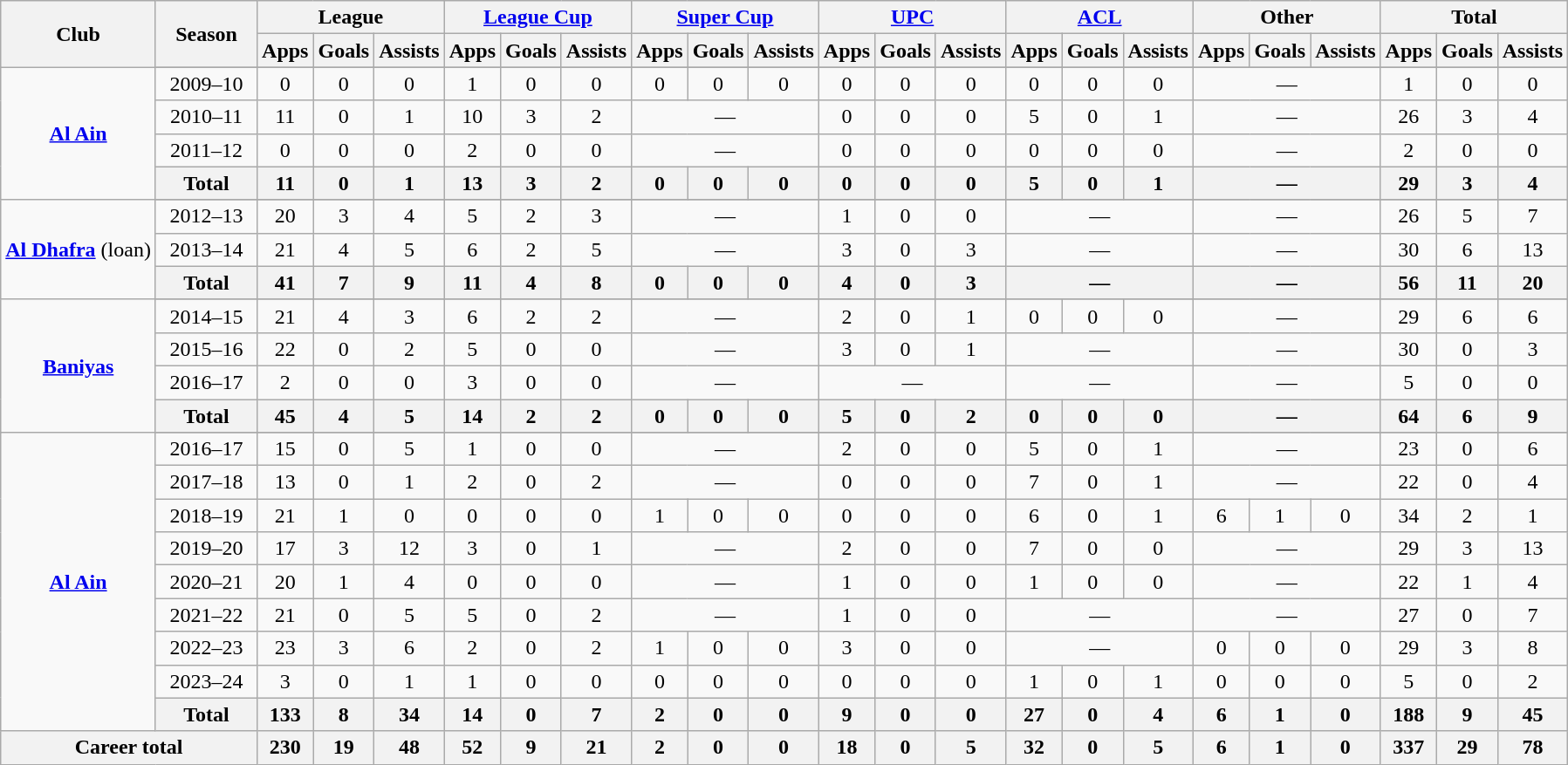<table class="wikitable" style="text-align: center;">
<tr>
<th rowspan="2">Club</th>
<th rowspan="2" style="width:70px;">Season</th>
<th colspan="3">League</th>
<th colspan="3"><a href='#'>League Cup</a></th>
<th colspan="3"><a href='#'>Super Cup</a></th>
<th colspan="3"><a href='#'>UPC</a></th>
<th colspan="3"><a href='#'>ACL</a></th>
<th colspan="3">Other</th>
<th colspan="3">Total</th>
</tr>
<tr>
<th>Apps</th>
<th>Goals</th>
<th>Assists</th>
<th>Apps</th>
<th>Goals</th>
<th>Assists</th>
<th>Apps</th>
<th>Goals</th>
<th>Assists</th>
<th>Apps</th>
<th>Goals</th>
<th>Assists</th>
<th>Apps</th>
<th>Goals</th>
<th>Assists</th>
<th>Apps</th>
<th>Goals</th>
<th>Assists</th>
<th>Apps</th>
<th>Goals</th>
<th>Assists</th>
</tr>
<tr align=center>
<td rowspan="5" align=center valign=center><strong><a href='#'>Al Ain</a></strong></td>
</tr>
<tr>
<td>2009–10</td>
<td>0</td>
<td>0</td>
<td>0</td>
<td>1</td>
<td>0</td>
<td>0</td>
<td>0</td>
<td>0</td>
<td>0</td>
<td>0</td>
<td>0</td>
<td>0</td>
<td>0</td>
<td>0</td>
<td>0</td>
<td colspan="3">—</td>
<td>1</td>
<td>0</td>
<td>0</td>
</tr>
<tr>
<td>2010–11</td>
<td>11</td>
<td>0</td>
<td>1</td>
<td>10</td>
<td>3</td>
<td>2</td>
<td colspan="3">—</td>
<td>0</td>
<td>0</td>
<td>0</td>
<td>5</td>
<td>0</td>
<td>1</td>
<td colspan="3">—</td>
<td>26</td>
<td>3</td>
<td>4</td>
</tr>
<tr>
<td>2011–12</td>
<td>0</td>
<td>0</td>
<td>0</td>
<td>2</td>
<td>0</td>
<td>0</td>
<td colspan="3">—</td>
<td>0</td>
<td>0</td>
<td>0</td>
<td>0</td>
<td>0</td>
<td>0</td>
<td colspan="3">—</td>
<td>2</td>
<td>0</td>
<td>0</td>
</tr>
<tr>
<th colspan="1">Total</th>
<th>11</th>
<th>0</th>
<th>1</th>
<th>13</th>
<th>3</th>
<th>2</th>
<th>0</th>
<th>0</th>
<th>0</th>
<th>0</th>
<th>0</th>
<th>0</th>
<th>5</th>
<th>0</th>
<th>1</th>
<th colspan="3">—</th>
<th>29</th>
<th>3</th>
<th>4</th>
</tr>
<tr>
<td rowspan="4" align=center valign=center><strong><a href='#'>Al Dhafra</a></strong> (loan)</td>
</tr>
<tr>
<td>2012–13</td>
<td>20</td>
<td>3</td>
<td>4</td>
<td>5</td>
<td>2</td>
<td>3</td>
<td colspan="3">—</td>
<td>1</td>
<td>0</td>
<td>0</td>
<td colspan="3">—</td>
<td colspan="3">—</td>
<td>26</td>
<td>5</td>
<td>7</td>
</tr>
<tr>
<td>2013–14</td>
<td>21</td>
<td>4</td>
<td>5</td>
<td>6</td>
<td>2</td>
<td>5</td>
<td colspan="3">—</td>
<td>3</td>
<td>0</td>
<td>3</td>
<td colspan="3">—</td>
<td colspan="3">—</td>
<td>30</td>
<td>6</td>
<td>13</td>
</tr>
<tr>
<th colspan="1">Total</th>
<th>41</th>
<th>7</th>
<th>9</th>
<th>11</th>
<th>4</th>
<th>8</th>
<th>0</th>
<th>0</th>
<th>0</th>
<th>4</th>
<th>0</th>
<th>3</th>
<th colspan="3">—</th>
<th colspan="3">—</th>
<th>56</th>
<th>11</th>
<th>20</th>
</tr>
<tr>
<td rowspan="5" align=center valign=center><strong><a href='#'>Baniyas</a></strong></td>
</tr>
<tr>
<td>2014–15</td>
<td>21</td>
<td>4</td>
<td>3</td>
<td>6</td>
<td>2</td>
<td>2</td>
<td colspan="3">—</td>
<td>2</td>
<td>0</td>
<td>1</td>
<td>0</td>
<td>0</td>
<td>0</td>
<td colspan="3">—</td>
<td>29</td>
<td>6</td>
<td>6</td>
</tr>
<tr>
<td>2015–16</td>
<td>22</td>
<td>0</td>
<td>2</td>
<td>5</td>
<td>0</td>
<td>0</td>
<td colspan="3">—</td>
<td>3</td>
<td>0</td>
<td>1</td>
<td colspan="3">—</td>
<td colspan="3">—</td>
<td>30</td>
<td>0</td>
<td>3</td>
</tr>
<tr>
<td>2016–17</td>
<td>2</td>
<td>0</td>
<td>0</td>
<td>3</td>
<td>0</td>
<td>0</td>
<td colspan="3">—</td>
<td colspan="3">—</td>
<td colspan="3">—</td>
<td colspan="3">—</td>
<td>5</td>
<td>0</td>
<td>0</td>
</tr>
<tr>
<th colspan="1">Total</th>
<th>45</th>
<th>4</th>
<th>5</th>
<th>14</th>
<th>2</th>
<th>2</th>
<th>0</th>
<th>0</th>
<th>0</th>
<th>5</th>
<th>0</th>
<th>2</th>
<th>0</th>
<th>0</th>
<th>0</th>
<th colspan="3">—</th>
<th>64</th>
<th>6</th>
<th>9</th>
</tr>
<tr>
<td rowspan="10" align=center valign=center><strong><a href='#'>Al Ain</a></strong></td>
</tr>
<tr>
<td>2016–17</td>
<td>15</td>
<td>0</td>
<td>5</td>
<td>1</td>
<td>0</td>
<td>0</td>
<td colspan="3">—</td>
<td>2</td>
<td>0</td>
<td>0</td>
<td>5</td>
<td>0</td>
<td>1</td>
<td colspan="3">—</td>
<td>23</td>
<td>0</td>
<td>6</td>
</tr>
<tr>
<td>2017–18</td>
<td>13</td>
<td>0</td>
<td>1</td>
<td>2</td>
<td>0</td>
<td>2</td>
<td colspan="3">—</td>
<td>0</td>
<td>0</td>
<td>0</td>
<td>7</td>
<td>0</td>
<td>1</td>
<td colspan="3">—</td>
<td>22</td>
<td>0</td>
<td>4</td>
</tr>
<tr>
<td>2018–19</td>
<td>21</td>
<td>1</td>
<td>0</td>
<td>0</td>
<td>0</td>
<td>0</td>
<td>1</td>
<td>0</td>
<td>0</td>
<td>0</td>
<td>0</td>
<td>0</td>
<td>6</td>
<td>0</td>
<td>1</td>
<td>6</td>
<td>1</td>
<td>0</td>
<td>34</td>
<td>2</td>
<td>1</td>
</tr>
<tr>
<td>2019–20</td>
<td>17</td>
<td>3</td>
<td>12</td>
<td>3</td>
<td>0</td>
<td>1</td>
<td colspan="3">—</td>
<td>2</td>
<td>0</td>
<td>0</td>
<td>7</td>
<td>0</td>
<td>0</td>
<td colspan="3">—</td>
<td>29</td>
<td>3</td>
<td>13</td>
</tr>
<tr>
<td>2020–21</td>
<td>20</td>
<td>1</td>
<td>4</td>
<td>0</td>
<td>0</td>
<td>0</td>
<td colspan="3">—</td>
<td>1</td>
<td>0</td>
<td>0</td>
<td>1</td>
<td>0</td>
<td>0</td>
<td colspan="3">—</td>
<td>22</td>
<td>1</td>
<td>4</td>
</tr>
<tr>
<td>2021–22</td>
<td>21</td>
<td>0</td>
<td>5</td>
<td>5</td>
<td>0</td>
<td>2</td>
<td colspan="3">—</td>
<td>1</td>
<td>0</td>
<td>0</td>
<td colspan="3">—</td>
<td colspan="3">—</td>
<td>27</td>
<td>0</td>
<td>7</td>
</tr>
<tr>
<td>2022–23</td>
<td>23</td>
<td>3</td>
<td>6</td>
<td>2</td>
<td>0</td>
<td>2</td>
<td>1</td>
<td>0</td>
<td>0</td>
<td>3</td>
<td>0</td>
<td>0</td>
<td colspan="3">—</td>
<td>0</td>
<td>0</td>
<td>0</td>
<td>29</td>
<td>3</td>
<td>8</td>
</tr>
<tr>
<td>2023–24</td>
<td>3</td>
<td>0</td>
<td>1</td>
<td>1</td>
<td>0</td>
<td>0</td>
<td>0</td>
<td>0</td>
<td>0</td>
<td>0</td>
<td>0</td>
<td>0</td>
<td>1</td>
<td>0</td>
<td>1</td>
<td>0</td>
<td>0</td>
<td>0</td>
<td>5</td>
<td>0</td>
<td>2</td>
</tr>
<tr>
<th colspan="1">Total</th>
<th>133</th>
<th>8</th>
<th>34</th>
<th>14</th>
<th>0</th>
<th>7</th>
<th>2</th>
<th>0</th>
<th>0</th>
<th>9</th>
<th>0</th>
<th>0</th>
<th>27</th>
<th>0</th>
<th>4</th>
<th>6</th>
<th>1</th>
<th>0</th>
<th>188</th>
<th>9</th>
<th>45</th>
</tr>
<tr>
<th colspan="2">Career total</th>
<th>230</th>
<th>19</th>
<th>48</th>
<th>52</th>
<th>9</th>
<th>21</th>
<th>2</th>
<th>0</th>
<th>0</th>
<th>18</th>
<th>0</th>
<th>5</th>
<th>32</th>
<th>0</th>
<th>5</th>
<th>6</th>
<th>1</th>
<th>0</th>
<th>337</th>
<th>29</th>
<th>78</th>
</tr>
</table>
